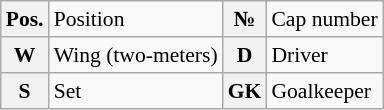<table class="wikitable" style="font-size:90%; float:right">
<tr>
<th>Pos.</th>
<td>Position</td>
<th>№</th>
<td>Cap number</td>
</tr>
<tr>
<th>W</th>
<td>Wing (two-meters)</td>
<th>D</th>
<td>Driver</td>
</tr>
<tr>
<th>S</th>
<td>Set</td>
<th>GK</th>
<td>Goalkeeper</td>
</tr>
</table>
